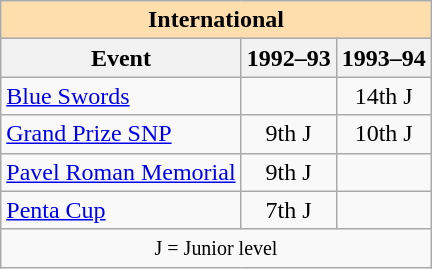<table class="wikitable" style="text-align:center">
<tr>
<th style="background-color: #ffdead; " colspan=3 align=center>International</th>
</tr>
<tr>
<th>Event</th>
<th>1992–93</th>
<th>1993–94</th>
</tr>
<tr>
<td align=left><a href='#'>Blue Swords</a></td>
<td></td>
<td>14th J</td>
</tr>
<tr>
<td align=left><a href='#'>Grand Prize SNP</a></td>
<td>9th J</td>
<td>10th J</td>
</tr>
<tr>
<td align=left><a href='#'>Pavel Roman Memorial</a></td>
<td>9th J</td>
<td></td>
</tr>
<tr>
<td align=left><a href='#'>Penta Cup</a></td>
<td>7th J</td>
<td></td>
</tr>
<tr>
<td colspan=3 align=center><small> J = Junior level </small></td>
</tr>
</table>
